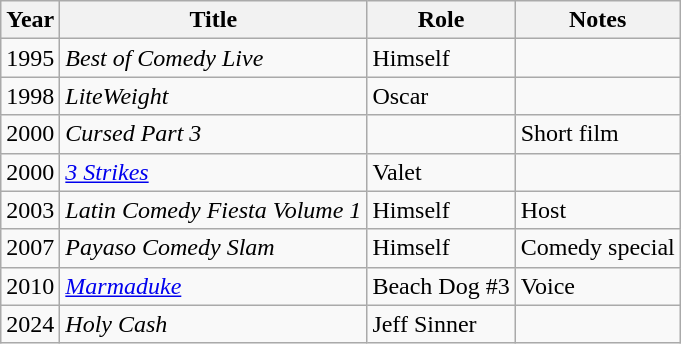<table class="wikitable">
<tr>
<th>Year</th>
<th>Title</th>
<th>Role</th>
<th>Notes</th>
</tr>
<tr>
<td>1995</td>
<td><em>Best of Comedy Live</em></td>
<td>Himself</td>
<td></td>
</tr>
<tr>
<td>1998</td>
<td><em>LiteWeight</em></td>
<td>Oscar</td>
<td></td>
</tr>
<tr>
<td>2000</td>
<td><em>Cursed Part 3</em></td>
<td></td>
<td>Short film</td>
</tr>
<tr>
<td>2000</td>
<td><em><a href='#'>3 Strikes</a></em></td>
<td>Valet</td>
<td></td>
</tr>
<tr>
<td>2003</td>
<td><em>Latin Comedy Fiesta Volume 1</em></td>
<td>Himself</td>
<td>Host</td>
</tr>
<tr>
<td>2007</td>
<td><em>Payaso Comedy Slam</em></td>
<td>Himself</td>
<td>Comedy special</td>
</tr>
<tr>
<td>2010</td>
<td><em><a href='#'>Marmaduke</a></em></td>
<td>Beach Dog #3</td>
<td>Voice</td>
</tr>
<tr>
<td>2024</td>
<td><em>Holy Cash</em></td>
<td>Jeff Sinner</td>
<td></td>
</tr>
</table>
